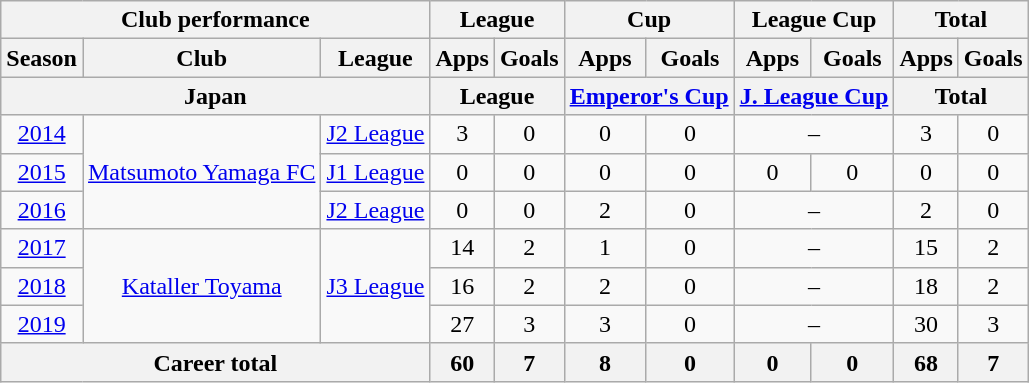<table class="wikitable" style="text-align:center">
<tr>
<th colspan=3>Club performance</th>
<th colspan=2>League</th>
<th colspan=2>Cup</th>
<th colspan=2>League Cup</th>
<th colspan=2>Total</th>
</tr>
<tr>
<th>Season</th>
<th>Club</th>
<th>League</th>
<th>Apps</th>
<th>Goals</th>
<th>Apps</th>
<th>Goals</th>
<th>Apps</th>
<th>Goals</th>
<th>Apps</th>
<th>Goals</th>
</tr>
<tr>
<th colspan=3>Japan</th>
<th colspan=2>League</th>
<th colspan=2><a href='#'>Emperor's Cup</a></th>
<th colspan=2><a href='#'>J. League Cup</a></th>
<th colspan=2>Total</th>
</tr>
<tr>
<td><a href='#'>2014</a></td>
<td rowspan="3"><a href='#'>Matsumoto Yamaga FC</a></td>
<td rowspan="1"><a href='#'>J2 League</a></td>
<td>3</td>
<td>0</td>
<td>0</td>
<td>0</td>
<td colspan="2">–</td>
<td>3</td>
<td>0</td>
</tr>
<tr>
<td><a href='#'>2015</a></td>
<td rowspan="1"><a href='#'>J1 League</a></td>
<td>0</td>
<td>0</td>
<td>0</td>
<td>0</td>
<td>0</td>
<td>0</td>
<td>0</td>
<td>0</td>
</tr>
<tr>
<td><a href='#'>2016</a></td>
<td rowspan="1"><a href='#'>J2 League</a></td>
<td>0</td>
<td>0</td>
<td>2</td>
<td>0</td>
<td colspan="2">–</td>
<td>2</td>
<td>0</td>
</tr>
<tr>
<td><a href='#'>2017</a></td>
<td rowspan="3"><a href='#'>Kataller Toyama</a></td>
<td rowspan="3"><a href='#'>J3 League</a></td>
<td>14</td>
<td>2</td>
<td>1</td>
<td>0</td>
<td colspan="2">–</td>
<td>15</td>
<td>2</td>
</tr>
<tr>
<td><a href='#'>2018</a></td>
<td>16</td>
<td>2</td>
<td>2</td>
<td>0</td>
<td colspan="2">–</td>
<td>18</td>
<td>2</td>
</tr>
<tr>
<td><a href='#'>2019</a></td>
<td>27</td>
<td>3</td>
<td>3</td>
<td>0</td>
<td colspan="2">–</td>
<td>30</td>
<td>3</td>
</tr>
<tr>
<th colspan=3>Career total</th>
<th>60</th>
<th>7</th>
<th>8</th>
<th>0</th>
<th>0</th>
<th>0</th>
<th>68</th>
<th>7</th>
</tr>
</table>
